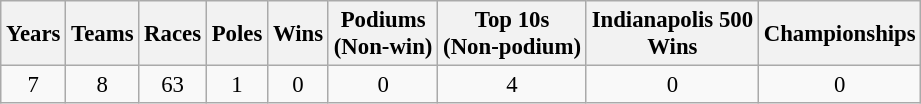<table class="wikitable" style="text-align:center; font-size:95%">
<tr>
<th>Years</th>
<th>Teams</th>
<th>Races</th>
<th>Poles</th>
<th>Wins</th>
<th>Podiums<br>(Non-win)</th>
<th>Top 10s<br>(Non-podium)</th>
<th>Indianapolis 500<br>Wins</th>
<th>Championships</th>
</tr>
<tr>
<td>7</td>
<td>8</td>
<td>63</td>
<td>1</td>
<td>0</td>
<td>0</td>
<td>4</td>
<td>0</td>
<td>0</td>
</tr>
</table>
